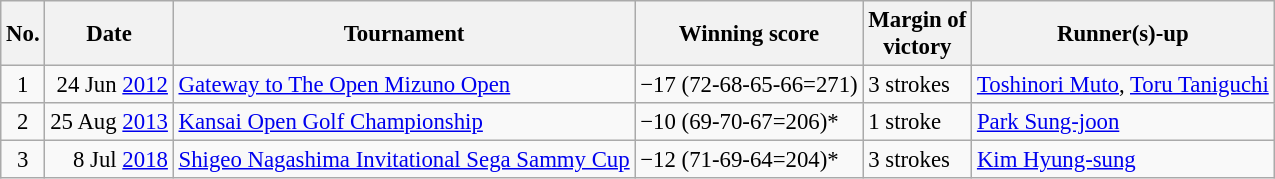<table class="wikitable" style="font-size:95%;">
<tr>
<th>No.</th>
<th>Date</th>
<th>Tournament</th>
<th>Winning score</th>
<th>Margin of<br>victory</th>
<th>Runner(s)-up</th>
</tr>
<tr>
<td align=center>1</td>
<td align=right>24 Jun <a href='#'>2012</a></td>
<td><a href='#'>Gateway to The Open Mizuno Open</a></td>
<td>−17 (72-68-65-66=271)</td>
<td>3 strokes</td>
<td> <a href='#'>Toshinori Muto</a>,  <a href='#'>Toru Taniguchi</a></td>
</tr>
<tr>
<td align=center>2</td>
<td align=right>25 Aug <a href='#'>2013</a></td>
<td><a href='#'>Kansai Open Golf Championship</a></td>
<td>−10 (69-70-67=206)*</td>
<td>1 stroke</td>
<td> <a href='#'>Park Sung-joon</a></td>
</tr>
<tr>
<td align=center>3</td>
<td align=right>8 Jul <a href='#'>2018</a></td>
<td><a href='#'>Shigeo Nagashima Invitational Sega Sammy Cup</a></td>
<td>−12 (71-69-64=204)*</td>
<td>3 strokes</td>
<td> <a href='#'>Kim Hyung-sung</a></td>
</tr>
</table>
